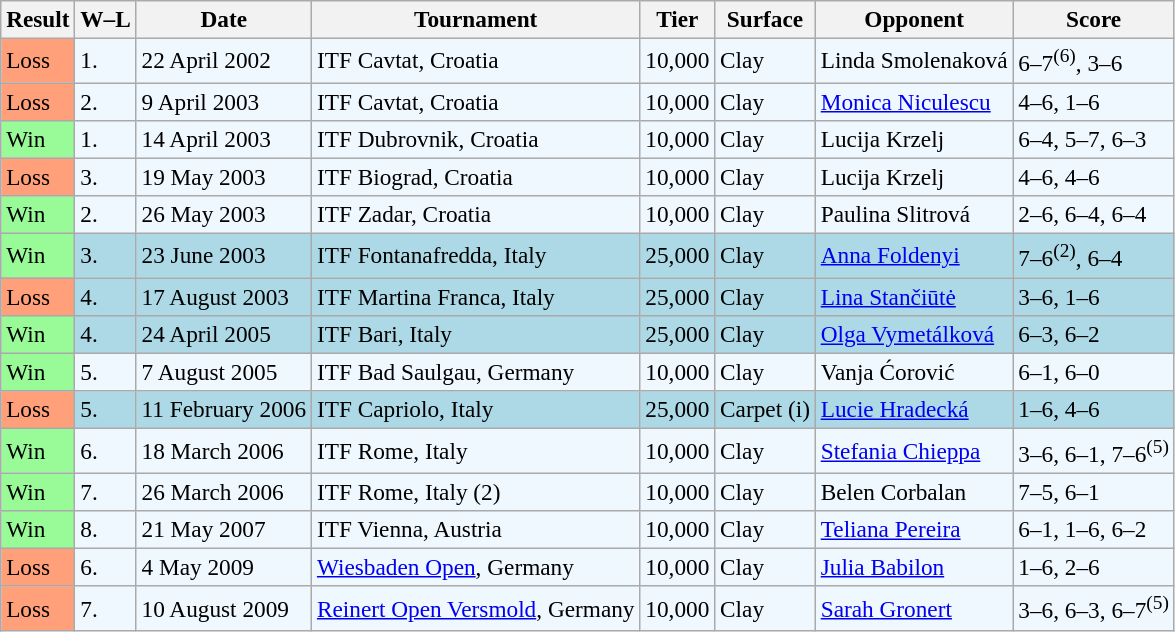<table class="sortable wikitable" style=font-size:97%>
<tr>
<th>Result</th>
<th class="unsortable">W–L</th>
<th>Date</th>
<th>Tournament</th>
<th>Tier</th>
<th>Surface</th>
<th>Opponent</th>
<th class="unsortable">Score</th>
</tr>
<tr style="background:#f0f8ff;">
<td style="background:#ffa07a;">Loss</td>
<td>1.</td>
<td>22 April 2002</td>
<td>ITF Cavtat, Croatia</td>
<td>10,000</td>
<td>Clay</td>
<td> Linda Smolenaková</td>
<td>6–7<sup>(6)</sup>, 3–6</td>
</tr>
<tr style="background:#f0f8ff;">
<td style="background:#ffa07a;">Loss</td>
<td>2.</td>
<td>9 April 2003</td>
<td>ITF Cavtat, Croatia</td>
<td>10,000</td>
<td>Clay</td>
<td> <a href='#'>Monica Niculescu</a></td>
<td>4–6, 1–6</td>
</tr>
<tr style="background:#f0f8ff;">
<td style="background:#98fb98;">Win</td>
<td>1.</td>
<td>14 April 2003</td>
<td>ITF Dubrovnik, Croatia</td>
<td>10,000</td>
<td>Clay</td>
<td> Lucija Krzelj</td>
<td>6–4, 5–7, 6–3</td>
</tr>
<tr style="background:#f0f8ff;">
<td style="background:#ffa07a;">Loss</td>
<td>3.</td>
<td>19 May 2003</td>
<td>ITF Biograd, Croatia</td>
<td>10,000</td>
<td>Clay</td>
<td> Lucija Krzelj</td>
<td>4–6, 4–6</td>
</tr>
<tr style="background:#f0f8ff;">
<td style="background:#98fb98;">Win</td>
<td>2.</td>
<td>26 May 2003</td>
<td>ITF Zadar, Croatia</td>
<td>10,000</td>
<td>Clay</td>
<td> Paulina Slitrová</td>
<td>2–6, 6–4, 6–4</td>
</tr>
<tr style="background:lightblue;">
<td style="background:#98fb98;">Win</td>
<td>3.</td>
<td>23 June 2003</td>
<td>ITF Fontanafredda, Italy</td>
<td>25,000</td>
<td>Clay</td>
<td> <a href='#'>Anna Foldenyi</a></td>
<td>7–6<sup>(2)</sup>, 6–4</td>
</tr>
<tr style="background:lightblue;">
<td style="background:#ffa07a;">Loss</td>
<td>4.</td>
<td>17 August 2003</td>
<td>ITF Martina Franca, Italy</td>
<td>25,000</td>
<td>Clay</td>
<td> <a href='#'>Lina Stančiūtė</a></td>
<td>3–6, 1–6</td>
</tr>
<tr style="background:lightblue;">
<td style="background:#98fb98;">Win</td>
<td>4.</td>
<td>24 April 2005</td>
<td>ITF Bari, Italy</td>
<td>25,000</td>
<td>Clay</td>
<td> <a href='#'>Olga Vymetálková</a></td>
<td>6–3, 6–2</td>
</tr>
<tr style="background:#f0f8ff;">
<td style="background:#98fb98;">Win</td>
<td>5.</td>
<td>7 August 2005</td>
<td>ITF Bad Saulgau, Germany</td>
<td>10,000</td>
<td>Clay</td>
<td> Vanja Ćorović</td>
<td>6–1, 6–0</td>
</tr>
<tr style="background:lightblue;">
<td style="background:#ffa07a;">Loss</td>
<td>5.</td>
<td>11 February 2006</td>
<td>ITF Capriolo, Italy</td>
<td>25,000</td>
<td>Carpet (i)</td>
<td> <a href='#'>Lucie Hradecká</a></td>
<td>1–6, 4–6</td>
</tr>
<tr style="background:#f0f8ff;">
<td style="background:#98fb98;">Win</td>
<td>6.</td>
<td>18 March 2006</td>
<td>ITF Rome, Italy</td>
<td>10,000</td>
<td>Clay</td>
<td> <a href='#'>Stefania Chieppa</a></td>
<td>3–6, 6–1, 7–6<sup>(5)</sup></td>
</tr>
<tr style="background:#f0f8ff;">
<td style="background:#98fb98;">Win</td>
<td>7.</td>
<td>26 March 2006</td>
<td>ITF Rome, Italy (2)</td>
<td>10,000</td>
<td>Clay</td>
<td> Belen Corbalan</td>
<td>7–5, 6–1</td>
</tr>
<tr style="background:#f0f8ff;">
<td style="background:#98fb98;">Win</td>
<td>8.</td>
<td>21 May 2007</td>
<td>ITF Vienna, Austria</td>
<td>10,000</td>
<td>Clay</td>
<td> <a href='#'>Teliana Pereira</a></td>
<td>6–1, 1–6, 6–2</td>
</tr>
<tr style="background:#f0f8ff;">
<td style="background:#ffa07a;">Loss</td>
<td>6.</td>
<td>4 May 2009</td>
<td><a href='#'>Wiesbaden Open</a>, Germany</td>
<td>10,000</td>
<td>Clay</td>
<td> <a href='#'>Julia Babilon</a></td>
<td>1–6, 2–6</td>
</tr>
<tr style="background:#f0f8ff;">
<td style="background:#ffa07a;">Loss</td>
<td>7.</td>
<td>10 August 2009</td>
<td><a href='#'>Reinert Open Versmold</a>, Germany</td>
<td>10,000</td>
<td>Clay</td>
<td> <a href='#'>Sarah Gronert</a></td>
<td>3–6, 6–3, 6–7<sup>(5)</sup></td>
</tr>
</table>
